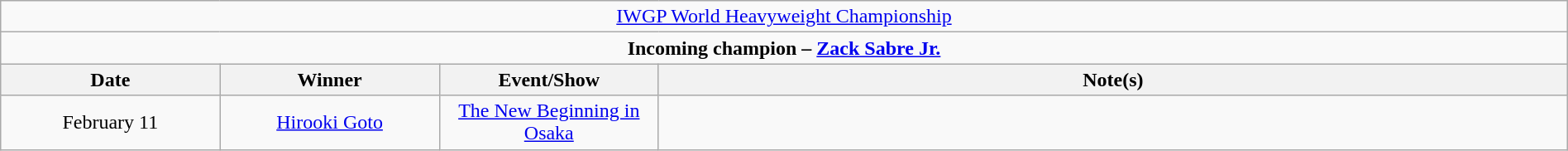<table class="wikitable" style="text-align:center; width:100%;">
<tr>
<td colspan="4" style="text-align: center;"><a href='#'>IWGP World Heavyweight Championship</a></td>
</tr>
<tr>
<td colspan="4" style="text-align: center;"><strong>Incoming champion – <a href='#'>Zack Sabre Jr.</a></strong></td>
</tr>
<tr>
<th width=14%>Date</th>
<th width=14%>Winner</th>
<th width=14%>Event/Show</th>
<th width=58%>Note(s)</th>
</tr>
<tr>
<td>February 11</td>
<td><a href='#'>Hirooki Goto</a></td>
<td><a href='#'>The New Beginning in Osaka</a></td>
<td></td>
</tr>
</table>
